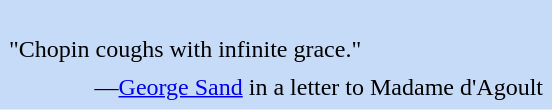<table class="toccolours" style="float: right; margin-left: 1em; margin-right: 1em; font-size: 85%%; background:#c6dbf7; color:black; width:23em; max-width: 25%%;" cellspacing="5">
<tr>
<td style="text-align: left;"><br>"Chopin coughs with infinite grace."</td>
</tr>
<tr>
<td style="text-align: right;">—<a href='#'>George Sand</a> in a letter to Madame d'Agoult</td>
</tr>
</table>
